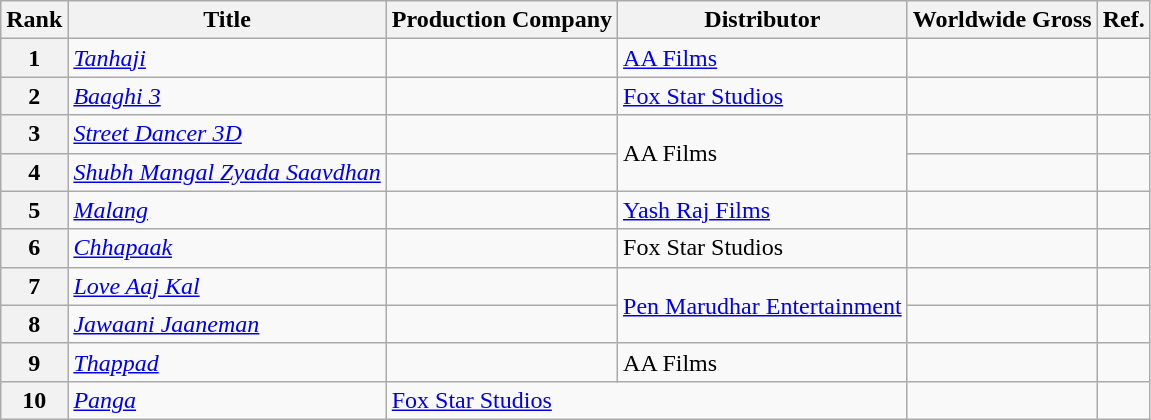<table class="wikitable sortable"="margin:auto; margin:auto;">
<tr>
<th>Rank</th>
<th>Title</th>
<th>Production Company</th>
<th>Distributor</th>
<th>Worldwide Gross</th>
<th>Ref.</th>
</tr>
<tr>
<th style="text-align:center;">1</th>
<td><em><a href='#'>Tanhaji</a></em></td>
<td></td>
<td><a href='#'>AA Films</a></td>
<td></td>
<td></td>
</tr>
<tr>
<th style="text-align:center;">2</th>
<td><em><a href='#'>Baaghi 3</a></em></td>
<td></td>
<td><a href='#'>Fox Star Studios</a></td>
<td></td>
<td></td>
</tr>
<tr>
<th style="text-align:center;">3</th>
<td><em><a href='#'>Street Dancer 3D</a></em></td>
<td></td>
<td rowspan="2">AA Films</td>
<td></td>
<td></td>
</tr>
<tr>
<th style="text-align:center;">4</th>
<td><em><a href='#'>Shubh Mangal Zyada Saavdhan</a></em></td>
<td></td>
<td></td>
<td></td>
</tr>
<tr>
<th style="text-align:center;">5</th>
<td><em><a href='#'>Malang</a></em></td>
<td></td>
<td><a href='#'>Yash Raj Films</a></td>
<td></td>
<td></td>
</tr>
<tr>
<th style="text-align:center;">6</th>
<td><em><a href='#'>Chhapaak</a></em></td>
<td></td>
<td>Fox Star Studios</td>
<td></td>
<td></td>
</tr>
<tr>
<th style="text-align:center;">7</th>
<td><em><a href='#'>Love Aaj Kal</a></em></td>
<td></td>
<td rowspan="2"><a href='#'>Pen Marudhar Entertainment</a></td>
<td></td>
<td></td>
</tr>
<tr>
<th style="text-align:center;">8</th>
<td><em><a href='#'>Jawaani Jaaneman</a></em></td>
<td></td>
<td></td>
<td></td>
</tr>
<tr>
<th style="text-align:center;">9</th>
<td><em><a href='#'>Thappad</a></em></td>
<td></td>
<td>AA Films</td>
<td></td>
<td></td>
</tr>
<tr>
<th style="text-align:center;">10</th>
<td><em><a href='#'>Panga</a></em></td>
<td colspan="2"><a href='#'>Fox Star Studios</a></td>
<td></td>
<td></td>
</tr>
</table>
